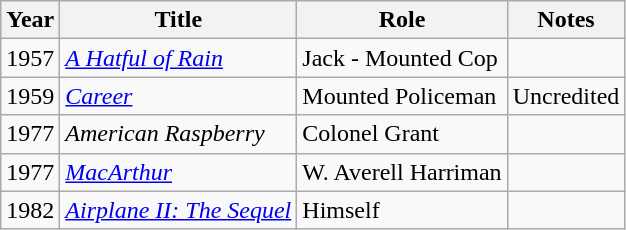<table class="wikitable">
<tr>
<th>Year</th>
<th>Title</th>
<th>Role</th>
<th>Notes</th>
</tr>
<tr>
<td>1957</td>
<td><em><a href='#'>A Hatful of Rain</a></em></td>
<td>Jack - Mounted Cop</td>
<td></td>
</tr>
<tr>
<td>1959</td>
<td><em><a href='#'>Career</a></em></td>
<td>Mounted Policeman</td>
<td>Uncredited</td>
</tr>
<tr>
<td>1977</td>
<td><em>American Raspberry</em></td>
<td>Colonel Grant</td>
<td></td>
</tr>
<tr>
<td>1977</td>
<td><em><a href='#'>MacArthur</a></em></td>
<td>W. Averell Harriman</td>
<td></td>
</tr>
<tr>
<td>1982</td>
<td><em><a href='#'>Airplane II: The Sequel</a></em></td>
<td>Himself</td>
<td></td>
</tr>
</table>
